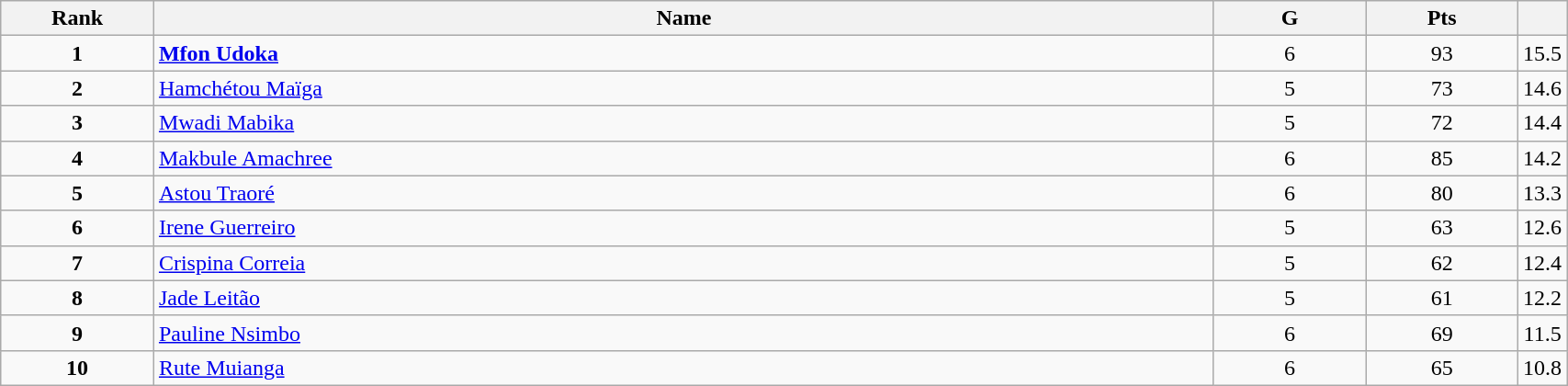<table class="wikitable" style="width:90%;">
<tr>
<th style="width:10%;">Rank</th>
<th style="width:70%;">Name</th>
<th style="width:10%;">G</th>
<th style="width:10%;">Pts</th>
<th style="width:10%;"></th>
</tr>
<tr align=center>
<td><strong>1</strong></td>
<td align=left> <strong><a href='#'>Mfon Udoka</a></strong></td>
<td>6</td>
<td>93</td>
<td>15.5</td>
</tr>
<tr align=center>
<td><strong>2</strong></td>
<td align=left> <a href='#'>Hamchétou Maïga</a></td>
<td>5</td>
<td>73</td>
<td>14.6</td>
</tr>
<tr align=center>
<td><strong>3</strong></td>
<td align=left> <a href='#'>Mwadi Mabika</a></td>
<td>5</td>
<td>72</td>
<td>14.4</td>
</tr>
<tr align=center>
<td><strong>4</strong></td>
<td align=left> <a href='#'>Makbule Amachree</a></td>
<td>6</td>
<td>85</td>
<td>14.2</td>
</tr>
<tr align=center>
<td><strong>5</strong></td>
<td align=left> <a href='#'>Astou Traoré</a></td>
<td>6</td>
<td>80</td>
<td>13.3</td>
</tr>
<tr align=center>
<td><strong>6</strong></td>
<td align=left> <a href='#'>Irene Guerreiro</a></td>
<td>5</td>
<td>63</td>
<td>12.6</td>
</tr>
<tr align=center>
<td><strong>7</strong></td>
<td align=left> <a href='#'>Crispina Correia</a></td>
<td>5</td>
<td>62</td>
<td>12.4</td>
</tr>
<tr align=center>
<td><strong>8</strong></td>
<td align=left> <a href='#'>Jade Leitão</a></td>
<td>5</td>
<td>61</td>
<td>12.2</td>
</tr>
<tr align=center>
<td><strong>9</strong></td>
<td align=left> <a href='#'>Pauline Nsimbo</a></td>
<td>6</td>
<td>69</td>
<td>11.5</td>
</tr>
<tr align=center>
<td><strong>10</strong></td>
<td align=left> <a href='#'>Rute Muianga</a></td>
<td>6</td>
<td>65</td>
<td>10.8</td>
</tr>
</table>
